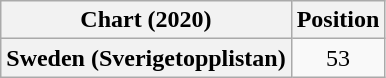<table class="wikitable plainrowheaders" style="text-align:center">
<tr>
<th scope="col">Chart (2020)</th>
<th scope="col">Position</th>
</tr>
<tr>
<th scope="row">Sweden (Sverigetopplistan)</th>
<td>53</td>
</tr>
</table>
